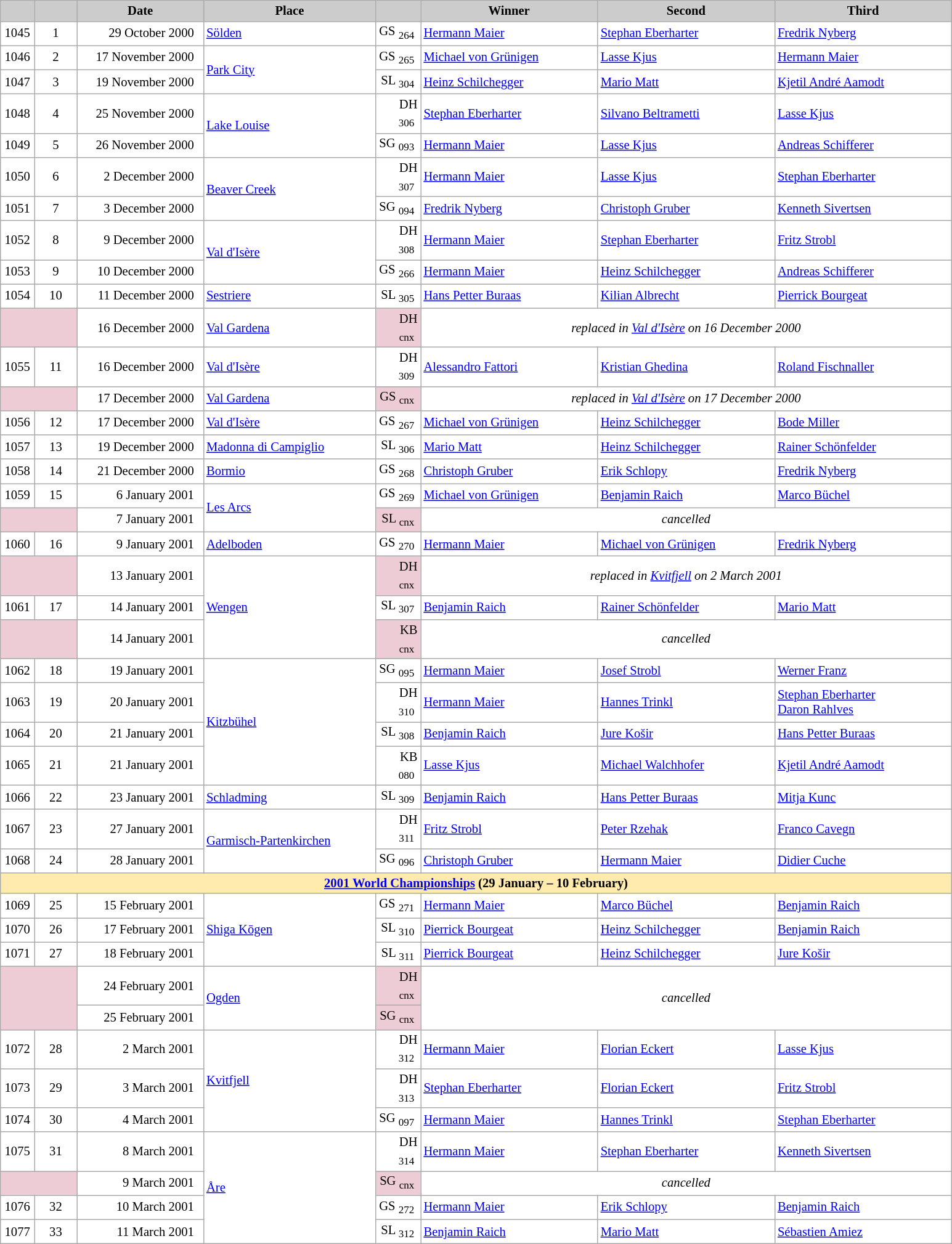<table class="wikitable plainrowheaders" style="background:#fff; font-size:86%; line-height:16px; border:grey solid 1px; border-collapse:collapse;">
<tr style="background:#ccc; text-align:center;">
<td align="center" width="30"></td>
<td align="center" width="40"></td>
<td align="center" width="130"><strong>Date</strong></td>
<td align="center" width="180"><strong>Place</strong></td>
<td align="center" width="42"></td>
<td align="center" width="185"><strong>Winner</strong></td>
<td align="center" width="185"><strong>Second</strong></td>
<td align="center" width="185"><strong>Third</strong></td>
</tr>
<tr>
<td align=center>1045</td>
<td align=center>1</td>
<td align=right>29 October 2000  </td>
<td> <a href='#'>Sölden</a></td>
<td align=right>GS <sub>264</sub> </td>
<td> <a href='#'>Hermann Maier</a></td>
<td> <a href='#'>Stephan Eberharter</a></td>
<td> <a href='#'>Fredrik Nyberg</a></td>
</tr>
<tr>
<td align=center>1046</td>
<td align=center>2</td>
<td align=right>17 November 2000  </td>
<td rowspan=2> <a href='#'>Park City</a></td>
<td align=right>GS <sub>265</sub> </td>
<td> <a href='#'>Michael von Grünigen</a></td>
<td> <a href='#'>Lasse Kjus</a></td>
<td> <a href='#'>Hermann Maier</a></td>
</tr>
<tr>
<td align=center>1047</td>
<td align=center>3</td>
<td align=right>19 November 2000  </td>
<td align=right>SL <sub>304</sub> </td>
<td> <a href='#'>Heinz Schilchegger</a></td>
<td> <a href='#'>Mario Matt</a></td>
<td> <a href='#'>Kjetil André Aamodt</a></td>
</tr>
<tr>
<td align=center>1048</td>
<td align=center>4</td>
<td align=right>25 November 2000  </td>
<td rowspan=2> <a href='#'>Lake Louise</a></td>
<td align=right>DH <sub>306</sub> </td>
<td> <a href='#'>Stephan Eberharter</a></td>
<td> <a href='#'>Silvano Beltrametti</a></td>
<td> <a href='#'>Lasse Kjus</a></td>
</tr>
<tr>
<td align=center>1049</td>
<td align=center>5</td>
<td align=right>26 November 2000  </td>
<td align=right>SG <sub>093</sub> </td>
<td> <a href='#'>Hermann Maier</a></td>
<td> <a href='#'>Lasse Kjus</a></td>
<td> <a href='#'>Andreas Schifferer</a></td>
</tr>
<tr>
<td align=center>1050</td>
<td align=center>6</td>
<td align=right>2 December 2000  </td>
<td rowspan=2> <a href='#'>Beaver Creek</a></td>
<td align=right>DH <sub>307</sub> </td>
<td> <a href='#'>Hermann Maier</a></td>
<td> <a href='#'>Lasse Kjus</a></td>
<td> <a href='#'>Stephan Eberharter</a></td>
</tr>
<tr>
<td align=center>1051</td>
<td align=center>7</td>
<td align=right>3 December 2000  </td>
<td align=right>SG <sub>094</sub> </td>
<td> <a href='#'>Fredrik Nyberg</a></td>
<td> <a href='#'>Christoph Gruber</a></td>
<td> <a href='#'>Kenneth Sivertsen</a></td>
</tr>
<tr>
<td align=center>1052</td>
<td align=center>8</td>
<td align=right>9 December 2000  </td>
<td rowspan=2> <a href='#'>Val d'Isère</a></td>
<td align=right>DH <sub>308</sub> </td>
<td> <a href='#'>Hermann Maier</a></td>
<td> <a href='#'>Stephan Eberharter</a></td>
<td> <a href='#'>Fritz Strobl</a></td>
</tr>
<tr>
<td align=center>1053</td>
<td align=center>9</td>
<td align=right>10 December 2000  </td>
<td align=right>GS <sub>266</sub> </td>
<td> <a href='#'>Hermann Maier</a></td>
<td> <a href='#'>Heinz Schilchegger</a></td>
<td> <a href='#'>Andreas Schifferer</a></td>
</tr>
<tr>
<td align=center>1054</td>
<td align=center>10</td>
<td align=right>11 December 2000  </td>
<td> <a href='#'>Sestriere</a></td>
<td align=right>SL <sub>305</sub> </td>
<td> <a href='#'>Hans Petter Buraas</a></td>
<td> <a href='#'>Kilian Albrecht</a></td>
<td> <a href='#'>Pierrick Bourgeat</a></td>
</tr>
<tr>
<td bgcolor="EDCCD5" colspan=2></td>
<td align=right>16 December 2000  </td>
<td> <a href='#'>Val Gardena</a></td>
<td align=right bgcolor="EDCCD5">DH <sub>cnx</sub> </td>
<td colspan=3 align=center><em>replaced in <a href='#'>Val d'Isère</a> on 16 December 2000</em></td>
</tr>
<tr>
<td align=center>1055</td>
<td align=center>11</td>
<td align=right><small></small>16 December 2000  </td>
<td> <a href='#'>Val d'Isère</a></td>
<td align=right>DH <sub>309</sub> </td>
<td> <a href='#'>Alessandro Fattori</a></td>
<td> <a href='#'>Kristian Ghedina</a></td>
<td> <a href='#'>Roland Fischnaller</a></td>
</tr>
<tr>
<td bgcolor="EDCCD5" colspan=2></td>
<td align=right>17 December 2000  </td>
<td> <a href='#'>Val Gardena</a></td>
<td align=right bgcolor="EDCCD5">GS <sub>cnx</sub> </td>
<td colspan=3 align=center><em>replaced in <a href='#'>Val d'Isère</a> on 17 December 2000</em></td>
</tr>
<tr>
<td align=center>1056</td>
<td align=center>12</td>
<td align=right><small></small>17 December 2000  </td>
<td>  <a href='#'>Val d'Isère</a></td>
<td align=right>GS <sub>267</sub> </td>
<td> <a href='#'>Michael von Grünigen</a></td>
<td> <a href='#'>Heinz Schilchegger</a></td>
<td> <a href='#'>Bode Miller</a></td>
</tr>
<tr>
<td align=center>1057</td>
<td align=center>13</td>
<td align=right><small></small>19 December 2000  </td>
<td> <a href='#'>Madonna di Campiglio</a></td>
<td align=right>SL <sub>306</sub> </td>
<td> <a href='#'>Mario Matt</a></td>
<td> <a href='#'>Heinz Schilchegger</a></td>
<td> <a href='#'>Rainer Schönfelder</a></td>
</tr>
<tr>
<td align=center>1058</td>
<td align=center>14</td>
<td align=right><small></small>21 December 2000  </td>
<td> <a href='#'>Bormio</a></td>
<td align=right>GS <sub>268</sub> </td>
<td> <a href='#'>Christoph Gruber</a></td>
<td> <a href='#'>Erik Schlopy</a></td>
<td> <a href='#'>Fredrik Nyberg</a></td>
</tr>
<tr>
<td align=center>1059</td>
<td align=center>15</td>
<td align=right>6 January 2001  </td>
<td rowspan=2> <a href='#'>Les Arcs</a></td>
<td align=right>GS <sub>269</sub> </td>
<td> <a href='#'>Michael von Grünigen</a></td>
<td> <a href='#'>Benjamin Raich</a></td>
<td> <a href='#'>Marco Büchel</a></td>
</tr>
<tr>
<td bgcolor="EDCCD5" colspan=2></td>
<td align=right>7 January 2001  </td>
<td align=right bgcolor="EDCCD5">SL <sub>cnx</sub> </td>
<td colspan=3 align=center><em>cancelled</em></td>
</tr>
<tr>
<td align=center>1060</td>
<td align=center>16</td>
<td align=right>9 January 2001  </td>
<td> <a href='#'>Adelboden</a></td>
<td align=right>GS <sub>270</sub> </td>
<td> <a href='#'>Hermann Maier</a></td>
<td> <a href='#'>Michael von Grünigen</a></td>
<td> <a href='#'>Fredrik Nyberg</a></td>
</tr>
<tr>
<td bgcolor="EDCCD5" colspan=2></td>
<td align=right>13 January 2001  </td>
<td rowspan=3> <a href='#'>Wengen</a></td>
<td align=right bgcolor="EDCCD5">DH <sub>cnx</sub> </td>
<td colspan=3 align=center><em>replaced in <a href='#'>Kvitfjell</a> on 2 March 2001</em></td>
</tr>
<tr>
<td align=center>1061</td>
<td align=center>17</td>
<td align=right>14 January 2001  </td>
<td align=right>SL <sub>307</sub> </td>
<td> <a href='#'>Benjamin Raich</a></td>
<td> <a href='#'>Rainer Schönfelder</a></td>
<td> <a href='#'>Mario Matt</a></td>
</tr>
<tr>
<td bgcolor="EDCCD5" colspan=2></td>
<td align=right>14 January 2001  </td>
<td align=right bgcolor="EDCCD5">KB <sub>cnx</sub> </td>
<td colspan=3 align=center><em>cancelled</em></td>
</tr>
<tr>
<td align=center>1062</td>
<td align=center>18</td>
<td align=right>19 January 2001  </td>
<td rowspan=4> <a href='#'>Kitzbühel</a></td>
<td align=right>SG <sub>095</sub> </td>
<td> <a href='#'>Hermann Maier</a></td>
<td> <a href='#'>Josef Strobl</a></td>
<td> <a href='#'>Werner Franz</a></td>
</tr>
<tr>
<td align=center>1063</td>
<td align=center>19</td>
<td align=right>20 January 2001  </td>
<td align=right>DH <sub>310</sub> </td>
<td> <a href='#'>Hermann Maier</a></td>
<td> <a href='#'>Hannes Trinkl</a></td>
<td> <a href='#'>Stephan Eberharter</a><br> <a href='#'>Daron Rahlves</a></td>
</tr>
<tr>
<td align=center>1064</td>
<td align=center>20</td>
<td align=right>21 January 2001  </td>
<td align=right>SL <sub>308</sub> </td>
<td> <a href='#'>Benjamin Raich</a></td>
<td> <a href='#'>Jure Košir</a></td>
<td> <a href='#'>Hans Petter Buraas</a></td>
</tr>
<tr>
<td align=center>1065</td>
<td align=center>21</td>
<td align=right>21 January 2001  </td>
<td align=right>KB <sub>080</sub> </td>
<td> <a href='#'>Lasse Kjus</a></td>
<td> <a href='#'>Michael Walchhofer</a></td>
<td> <a href='#'>Kjetil André Aamodt</a></td>
</tr>
<tr>
<td align=center>1066</td>
<td align=center>22</td>
<td align=right>23 January 2001  </td>
<td> <a href='#'>Schladming</a></td>
<td align=right>SL <sub>309</sub> </td>
<td> <a href='#'>Benjamin Raich</a></td>
<td> <a href='#'>Hans Petter Buraas</a></td>
<td> <a href='#'>Mitja Kunc</a></td>
</tr>
<tr>
<td align=center>1067</td>
<td align=center>23</td>
<td align=right>27 January 2001  </td>
<td rowspan=2> <a href='#'>Garmisch-Partenkirchen</a></td>
<td align=right>DH <sub>311</sub> </td>
<td> <a href='#'>Fritz Strobl</a></td>
<td> <a href='#'>Peter Rzehak</a></td>
<td> <a href='#'>Franco Cavegn</a></td>
</tr>
<tr>
<td align=center>1068</td>
<td align=center>24</td>
<td align=right>28 January 2001  </td>
<td align=right>SG <sub>096</sub> </td>
<td> <a href='#'>Christoph Gruber</a></td>
<td> <a href='#'>Hermann Maier</a></td>
<td> <a href='#'>Didier Cuche</a></td>
</tr>
<tr style="background:#FFEBAD">
<td colspan="8" style="text-align:center;"><strong><a href='#'>2001 World Championships</a> (29 January – 10 February)</strong></td>
</tr>
<tr>
<td align=center>1069</td>
<td align=center>25</td>
<td align=right>15 February 2001  </td>
<td rowspan=3> <a href='#'>Shiga Kōgen</a></td>
<td align=right>GS <sub>271</sub> </td>
<td> <a href='#'>Hermann Maier</a></td>
<td> <a href='#'>Marco Büchel</a></td>
<td> <a href='#'>Benjamin Raich</a></td>
</tr>
<tr>
<td align=center>1070</td>
<td align=center>26</td>
<td align=right>17 February 2001  </td>
<td align=right>SL <sub>310</sub> </td>
<td> <a href='#'>Pierrick Bourgeat</a></td>
<td> <a href='#'>Heinz Schilchegger</a></td>
<td> <a href='#'>Benjamin Raich</a></td>
</tr>
<tr>
<td align=center>1071</td>
<td align=center>27</td>
<td align=right>18 February 2001  </td>
<td align=right>SL <sub>311</sub> </td>
<td> <a href='#'>Pierrick Bourgeat</a></td>
<td> <a href='#'>Heinz Schilchegger</a></td>
<td> <a href='#'>Jure Košir</a></td>
</tr>
<tr>
<td bgcolor="EDCCD5" colspan=2 rowspan=2></td>
<td align=right>24 February 2001  </td>
<td rowspan=2> <a href='#'>Ogden</a></td>
<td align=right bgcolor="EDCCD5">DH <sub>cnx</sub> </td>
<td colspan=3 rowspan=2 align=center><em>cancelled</em></td>
</tr>
<tr>
<td align=right>25 February 2001  </td>
<td align=right bgcolor="EDCCD5">SG <sub>cnx</sub> </td>
</tr>
<tr>
<td align=center>1072</td>
<td align=center>28</td>
<td align=right><small></small>2 March 2001  </td>
<td rowspan=3> <a href='#'>Kvitfjell</a></td>
<td align=right>DH <sub>312</sub> </td>
<td> <a href='#'>Hermann Maier</a></td>
<td> <a href='#'>Florian Eckert</a></td>
<td> <a href='#'>Lasse Kjus</a></td>
</tr>
<tr>
<td align=center>1073</td>
<td align=center>29</td>
<td align=right>3 March 2001  </td>
<td align=right>DH <sub>313</sub> </td>
<td> <a href='#'>Stephan Eberharter</a></td>
<td> <a href='#'>Florian Eckert</a></td>
<td> <a href='#'>Fritz Strobl</a></td>
</tr>
<tr>
<td align=center>1074</td>
<td align=center>30</td>
<td align=right>4 March 2001  </td>
<td align=right>SG <sub>097</sub> </td>
<td> <a href='#'>Hermann Maier</a></td>
<td> <a href='#'>Hannes Trinkl</a></td>
<td> <a href='#'>Stephan Eberharter</a></td>
</tr>
<tr>
<td align=center>1075</td>
<td align=center>31</td>
<td align=right>8 March 2001  </td>
<td rowspan=4> <a href='#'>Åre</a></td>
<td align=right>DH <sub>314</sub> </td>
<td> <a href='#'>Hermann Maier</a></td>
<td> <a href='#'>Stephan Eberharter</a></td>
<td> <a href='#'>Kenneth Sivertsen</a></td>
</tr>
<tr>
<td bgcolor="EDCCD5" colspan=2></td>
<td align=right>9 March 2001  </td>
<td align=right bgcolor="EDCCD5">SG <sub>cnx</sub> </td>
<td colspan=3 align=center><em>cancelled</em></td>
</tr>
<tr>
<td align=center>1076</td>
<td align=center>32</td>
<td align=right>10 March 2001  </td>
<td align=right>GS <sub>272</sub> </td>
<td> <a href='#'>Hermann Maier</a></td>
<td> <a href='#'>Erik Schlopy</a></td>
<td> <a href='#'>Benjamin Raich</a></td>
</tr>
<tr>
<td align=center>1077</td>
<td align=center>33</td>
<td align=right>11 March 2001  </td>
<td align=right>SL <sub>312</sub> </td>
<td> <a href='#'>Benjamin Raich</a></td>
<td> <a href='#'>Mario Matt</a></td>
<td> <a href='#'>Sébastien Amiez</a></td>
</tr>
</table>
